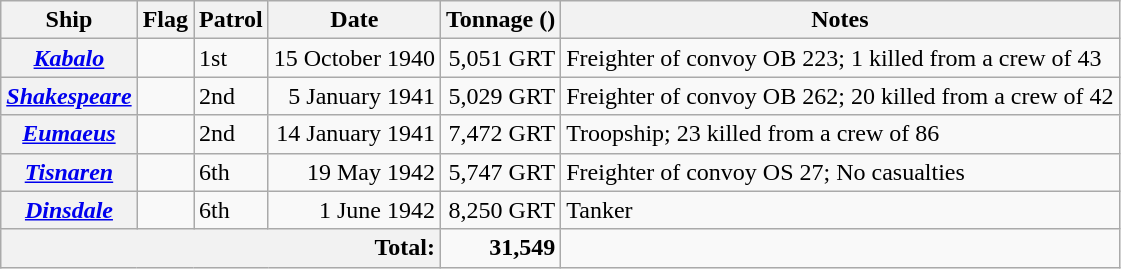<table class="wikitable plainrowheaders">
<tr>
<th scope="col">Ship</th>
<th scope="col">Flag</th>
<th scope="col">Patrol</th>
<th scope="col">Date</th>
<th scope="col">Tonnage ()</th>
<th scope="col">Notes</th>
</tr>
<tr>
<th scope="row"><a href='#'><em>Kabalo</em></a></th>
<td></td>
<td>1st</td>
<td style="text-align: right;">15 October 1940</td>
<td style="text-align: right;">5,051 GRT</td>
<td>Freighter of convoy OB 223; 1 killed from a crew of 43</td>
</tr>
<tr>
<th scope="row"><a href='#'><em>Shakespeare</em></a></th>
<td></td>
<td>2nd</td>
<td style="text-align: right;">5 January 1941</td>
<td style="text-align: right;">5,029 GRT</td>
<td>Freighter of convoy OB 262; 20 killed from a crew of 42</td>
</tr>
<tr>
<th scope="row"><a href='#'><em>Eumaeus</em></a></th>
<td></td>
<td>2nd</td>
<td style="text-align: right;">14 January 1941</td>
<td style="text-align: right;">7,472 GRT</td>
<td>Troopship; 23 killed from a crew of 86</td>
</tr>
<tr>
<th scope="row"><a href='#'><em>Tisnaren</em></a></th>
<td></td>
<td>6th</td>
<td style="text-align: right;">19 May 1942</td>
<td style="text-align: right;">5,747 GRT</td>
<td>Freighter of convoy OS 27; No casualties</td>
</tr>
<tr>
<th scope="row"><a href='#'><em>Dinsdale</em></a></th>
<td></td>
<td>6th</td>
<td style="text-align: right;">1 June 1942</td>
<td style="text-align: right;">8,250 GRT</td>
<td>Tanker</td>
</tr>
<tr>
<th scope="row" colspan=4 style="text-align: right; font-weight: bold;">Total:</th>
<td style="text-align: right; font-weight: bold;">31,549</td>
<td></td>
</tr>
</table>
